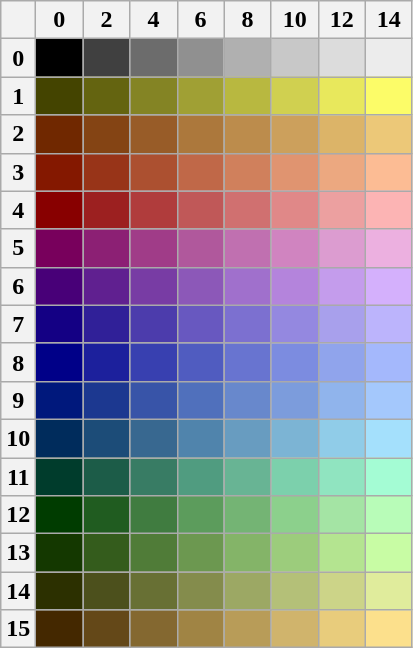<table class="wikitable" style="border-style: none" border="1" cellpadding="5">
<tr>
<th></th>
<th>0</th>
<th>2</th>
<th>4</th>
<th>6</th>
<th>8</th>
<th>10</th>
<th>12</th>
<th>14</th>
</tr>
<tr>
<th>0</th>
<td style="width: 24px; background-color: #000000"></td>
<td style="width: 24px; background-color: #404040"></td>
<td style="width: 24px; background-color: #6C6C6C"></td>
<td style="width: 24px; background-color: #909090"></td>
<td style="width: 24px; background-color: #B0B0B0"></td>
<td style="width: 24px; background-color: #C8C8C8"></td>
<td style="width: 24px; background-color: #DCDCDC"></td>
<td style="width: 24px; background-color: #ECECEC"></td>
</tr>
<tr>
<th>1</th>
<td style="width: 24px; background-color: #444400"></td>
<td style="width: 24px; background-color: #646410"></td>
<td style="width: 24px; background-color: #848424"></td>
<td style="width: 24px; background-color: #A0A034"></td>
<td style="width: 24px; background-color: #B8B840"></td>
<td style="width: 24px; background-color: #D0D050"></td>
<td style="width: 24px; background-color: #E8E85C"></td>
<td style="width: 24px; background-color: #FCFC68"></td>
</tr>
<tr>
<th>2</th>
<td style="width: 24px; background-color: #702800"></td>
<td style="width: 24px; background-color: #844414"></td>
<td style="width: 24px; background-color: #985C28"></td>
<td style="width: 24px; background-color: #AC783C"></td>
<td style="width: 24px; background-color: #BC8C4C"></td>
<td style="width: 24px; background-color: #CCA05C"></td>
<td style="width: 24px; background-color: #DCB468"></td>
<td style="width: 24px; background-color: #ECC878"></td>
</tr>
<tr>
<th>3</th>
<td style="width: 24px; background-color: #841800"></td>
<td style="width: 24px; background-color: #983418"></td>
<td style="width: 24px; background-color: #AC5030"></td>
<td style="width: 24px; background-color: #C06848"></td>
<td style="width: 24px; background-color: #D0805C"></td>
<td style="width: 24px; background-color: #E09470"></td>
<td style="width: 24px; background-color: #ECA880"></td>
<td style="width: 24px; background-color: #FCBC94"></td>
</tr>
<tr>
<th>4</th>
<td style="width: 24px; background-color: #880000"></td>
<td style="width: 24px; background-color: #9C2020"></td>
<td style="width: 24px; background-color: #B03C3C"></td>
<td style="width: 24px; background-color: #C05858"></td>
<td style="width: 24px; background-color: #D07070"></td>
<td style="width: 24px; background-color: #E08888"></td>
<td style="width: 24px; background-color: #ECA0A0"></td>
<td style="width: 24px; background-color: #FCB4B4"></td>
</tr>
<tr>
<th>5</th>
<td style="width: 24px; background-color: #78005C"></td>
<td style="width: 24px; background-color: #8C2074"></td>
<td style="width: 24px; background-color: #A03C88"></td>
<td style="width: 24px; background-color: #B0589C"></td>
<td style="width: 24px; background-color: #C070B0"></td>
<td style="width: 24px; background-color: #D084C0"></td>
<td style="width: 24px; background-color: #DC9CD0"></td>
<td style="width: 24px; background-color: #ECB0E0"></td>
</tr>
<tr>
<th>6</th>
<td style="width: 24px; background-color: #480078"></td>
<td style="width: 24px; background-color: #602090"></td>
<td style="width: 24px; background-color: #783CA4"></td>
<td style="width: 24px; background-color: #8C58B8"></td>
<td style="width: 24px; background-color: #A070CC"></td>
<td style="width: 24px; background-color: #B484DC"></td>
<td style="width: 24px; background-color: #C49CEC"></td>
<td style="width: 24px; background-color: #D4B0FC"></td>
</tr>
<tr>
<th>7</th>
<td style="width: 24px; background-color: #140084"></td>
<td style="width: 24px; background-color: #302098"></td>
<td style="width: 24px; background-color: #4C3CAC"></td>
<td style="width: 24px; background-color: #6858C0"></td>
<td style="width: 24px; background-color: #7C70D0"></td>
<td style="width: 24px; background-color: #9488E0"></td>
<td style="width: 24px; background-color: #A8A0EC"></td>
<td style="width: 24px; background-color: #BCB4FC"></td>
</tr>
<tr>
<th>8</th>
<td style="width: 24px; background-color: #000088"></td>
<td style="width: 24px; background-color: #1C209C"></td>
<td style="width: 24px; background-color: #3840B0"></td>
<td style="width: 24px; background-color: #505CC0"></td>
<td style="width: 24px; background-color: #6874D0"></td>
<td style="width: 24px; background-color: #7C8CE0"></td>
<td style="width: 24px; background-color: #90A4EC"></td>
<td style="width: 24px; background-color: #A4B8FC"></td>
</tr>
<tr>
<th>9</th>
<td style="width: 24px; background-color: #00187C"></td>
<td style="width: 24px; background-color: #1C3890"></td>
<td style="width: 24px; background-color: #3854A8"></td>
<td style="width: 24px; background-color: #5070BC"></td>
<td style="width: 24px; background-color: #6888CC"></td>
<td style="width: 24px; background-color: #7C9CDC"></td>
<td style="width: 24px; background-color: #90B4EC"></td>
<td style="width: 24px; background-color: #A4C8FC"></td>
</tr>
<tr>
<th>10</th>
<td style="width: 24px; background-color: #002C5C"></td>
<td style="width: 24px; background-color: #1C4C78"></td>
<td style="width: 24px; background-color: #386890"></td>
<td style="width: 24px; background-color: #5084AC"></td>
<td style="width: 24px; background-color: #689CC0"></td>
<td style="width: 24px; background-color: #7CB4D4"></td>
<td style="width: 24px; background-color: #90CCE8"></td>
<td style="width: 24px; background-color: #A4E0FC"></td>
</tr>
<tr>
<th>11</th>
<td style="width: 24px; background-color: #003C2C"></td>
<td style="width: 24px; background-color: #1C5C48"></td>
<td style="width: 24px; background-color: #387C64"></td>
<td style="width: 24px; background-color: #509C80"></td>
<td style="width: 24px; background-color: #68B494"></td>
<td style="width: 24px; background-color: #7CD0AC"></td>
<td style="width: 24px; background-color: #90E4C0"></td>
<td style="width: 24px; background-color: #A4FCD4"></td>
</tr>
<tr>
<th>12</th>
<td style="width: 24px; background-color: #003C00"></td>
<td style="width: 24px; background-color: #205C20"></td>
<td style="width: 24px; background-color: #407C40"></td>
<td style="width: 24px; background-color: #5C9C5C"></td>
<td style="width: 24px; background-color: #74B474"></td>
<td style="width: 24px; background-color: #8CD08C"></td>
<td style="width: 24px; background-color: #A4E4A4"></td>
<td style="width: 24px; background-color: #B8FCB8"></td>
</tr>
<tr>
<th>13</th>
<td style="width: 24px; background-color: #143800"></td>
<td style="width: 24px; background-color: #345C1C"></td>
<td style="width: 24px; background-color: #507C38"></td>
<td style="width: 24px; background-color: #6C9850"></td>
<td style="width: 24px; background-color: #84B468"></td>
<td style="width: 24px; background-color: #9CCC7C"></td>
<td style="width: 24px; background-color: #B4E490"></td>
<td style="width: 24px; background-color: #C8FCA4"></td>
</tr>
<tr>
<th>14</th>
<td style="width: 24px; background-color: #2C3000"></td>
<td style="width: 24px; background-color: #4C501C"></td>
<td style="width: 24px; background-color: #687034"></td>
<td style="width: 24px; background-color: #848C4C"></td>
<td style="width: 24px; background-color: #9CA864"></td>
<td style="width: 24px; background-color: #B4C078"></td>
<td style="width: 24px; background-color: #CCD488"></td>
<td style="width: 24px; background-color: #E0EC9C"></td>
</tr>
<tr>
<th>15</th>
<td style="width: 24px; background-color: #442800"></td>
<td style="width: 24px; background-color: #644818"></td>
<td style="width: 24px; background-color: #846830"></td>
<td style="width: 24px; background-color: #A08444"></td>
<td style="width: 24px; background-color: #B89C58"></td>
<td style="width: 24px; background-color: #D0B46C"></td>
<td style="width: 24px; background-color: #E8CC7C"></td>
<td style="width: 24px; background-color: #FCE08C"></td>
</tr>
</table>
